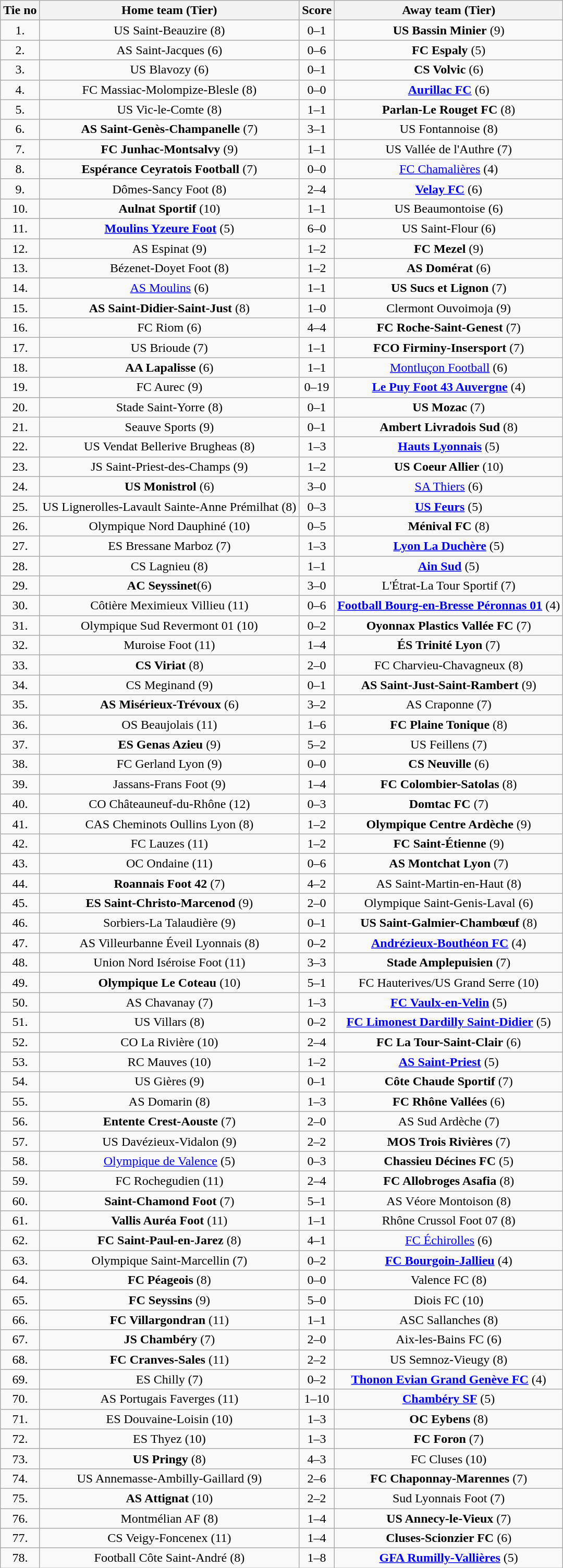<table class="wikitable" style="text-align: center">
<tr>
<th>Tie no</th>
<th>Home team (Tier)</th>
<th>Score</th>
<th>Away team (Tier)</th>
</tr>
<tr>
<td>1.</td>
<td>US Saint-Beauzire (8)</td>
<td>0–1</td>
<td><strong>US Bassin Minier</strong> (9)</td>
</tr>
<tr>
<td>2.</td>
<td>AS Saint-Jacques (6)</td>
<td>0–6</td>
<td><strong>FC Espaly</strong> (5)</td>
</tr>
<tr>
<td>3.</td>
<td>US Blavozy (6)</td>
<td>0–1</td>
<td><strong>CS Volvic</strong> (6)</td>
</tr>
<tr>
<td>4.</td>
<td>FC Massiac-Molompize-Blesle (8)</td>
<td>0–0 </td>
<td><strong><a href='#'>Aurillac FC</a></strong> (6)</td>
</tr>
<tr>
<td>5.</td>
<td>US Vic-le-Comte (8)</td>
<td>1–1 </td>
<td><strong>Parlan-Le Rouget FC</strong> (8)</td>
</tr>
<tr>
<td>6.</td>
<td><strong>AS Saint-Genès-Champanelle</strong> (7)</td>
<td>3–1</td>
<td>US Fontannoise (8)</td>
</tr>
<tr>
<td>7.</td>
<td><strong>FC Junhac-Montsalvy</strong> (9)</td>
<td>1–1 </td>
<td>US Vallée de l'Authre (7)</td>
</tr>
<tr>
<td>8.</td>
<td><strong>Espérance Ceyratois Football</strong> (7)</td>
<td>0–0 </td>
<td><a href='#'>FC Chamalières</a> (4)</td>
</tr>
<tr>
<td>9.</td>
<td>Dômes-Sancy Foot (8)</td>
<td>2–4</td>
<td><strong><a href='#'>Velay FC</a></strong> (6)</td>
</tr>
<tr>
<td>10.</td>
<td><strong>Aulnat Sportif</strong> (10)</td>
<td>1–1 </td>
<td>US Beaumontoise (6)</td>
</tr>
<tr>
<td>11.</td>
<td><strong><a href='#'>Moulins Yzeure Foot</a></strong> (5)</td>
<td>6–0</td>
<td>US Saint-Flour (6)</td>
</tr>
<tr>
<td>12.</td>
<td>AS Espinat (9)</td>
<td>1–2</td>
<td><strong>FC Mezel</strong> (9)</td>
</tr>
<tr>
<td>13.</td>
<td>Bézenet-Doyet Foot (8)</td>
<td>1–2</td>
<td><strong>AS Domérat</strong> (6)</td>
</tr>
<tr>
<td>14.</td>
<td><a href='#'>AS Moulins</a> (6)</td>
<td>1–1 </td>
<td><strong>US Sucs et Lignon</strong> (7)</td>
</tr>
<tr>
<td>15.</td>
<td><strong>AS Saint-Didier-Saint-Just</strong> (8)</td>
<td>1–0</td>
<td>Clermont Ouvoimoja (9)</td>
</tr>
<tr>
<td>16.</td>
<td>FC Riom (6)</td>
<td>4–4 </td>
<td><strong>FC Roche-Saint-Genest</strong> (7)</td>
</tr>
<tr>
<td>17.</td>
<td>US Brioude (7)</td>
<td>1–1 </td>
<td><strong>FCO Firminy-Insersport</strong> (7)</td>
</tr>
<tr>
<td>18.</td>
<td><strong>AA Lapalisse</strong> (6)</td>
<td>1–1 </td>
<td><a href='#'>Montluçon Football</a> (6)</td>
</tr>
<tr>
<td>19.</td>
<td>FC Aurec (9)</td>
<td>0–19</td>
<td><strong><a href='#'>Le Puy Foot 43 Auvergne</a></strong> (4)</td>
</tr>
<tr>
<td>20.</td>
<td>Stade Saint-Yorre (8)</td>
<td>0–1</td>
<td><strong>US Mozac</strong> (7)</td>
</tr>
<tr>
<td>21.</td>
<td>Seauve Sports (9)</td>
<td>0–1</td>
<td><strong>Ambert Livradois Sud</strong> (8)</td>
</tr>
<tr>
<td>22.</td>
<td>US Vendat Bellerive Brugheas (8)</td>
<td>1–3</td>
<td><strong><a href='#'>Hauts Lyonnais</a></strong> (5)</td>
</tr>
<tr>
<td>23.</td>
<td>JS Saint-Priest-des-Champs (9)</td>
<td>1–2</td>
<td><strong>US Coeur Allier</strong> (10)</td>
</tr>
<tr>
<td>24.</td>
<td><strong>US Monistrol</strong> (6)</td>
<td>3–0</td>
<td><a href='#'>SA Thiers</a> (6)</td>
</tr>
<tr>
<td>25.</td>
<td>US Lignerolles-Lavault Sainte-Anne Prémilhat (8)</td>
<td>0–3</td>
<td><strong><a href='#'>US Feurs</a></strong> (5)</td>
</tr>
<tr>
<td>26.</td>
<td>Olympique Nord Dauphiné (10)</td>
<td>0–5</td>
<td><strong>Ménival FC</strong> (8)</td>
</tr>
<tr>
<td>27.</td>
<td>ES Bressane Marboz (7)</td>
<td>1–3</td>
<td><strong><a href='#'>Lyon La Duchère</a></strong> (5)</td>
</tr>
<tr>
<td>28.</td>
<td>CS Lagnieu (8)</td>
<td>1–1 </td>
<td><strong><a href='#'>Ain Sud</a></strong> (5)</td>
</tr>
<tr>
<td>29.</td>
<td><strong>AC Seyssinet</strong>(6)</td>
<td>3–0</td>
<td>L'Étrat-La Tour Sportif (7)</td>
</tr>
<tr>
<td>30.</td>
<td>Côtière Meximieux Villieu (11)</td>
<td>0–6</td>
<td><strong><a href='#'>Football Bourg-en-Bresse Péronnas 01</a></strong> (4)</td>
</tr>
<tr>
<td>31.</td>
<td>Olympique Sud Revermont 01 (10)</td>
<td>0–2</td>
<td><strong>Oyonnax Plastics Vallée FC</strong> (7)</td>
</tr>
<tr>
<td>32.</td>
<td>Muroise Foot (11)</td>
<td>1–4</td>
<td><strong>ÉS Trinité Lyon</strong> (7)</td>
</tr>
<tr>
<td>33.</td>
<td><strong>CS Viriat</strong> (8)</td>
<td>2–0</td>
<td>FC Charvieu-Chavagneux (8)</td>
</tr>
<tr>
<td>34.</td>
<td>CS Meginand (9)</td>
<td>0–1</td>
<td><strong>AS Saint-Just-Saint-Rambert</strong> (9)</td>
</tr>
<tr>
<td>35.</td>
<td><strong>AS Misérieux-Trévoux</strong> (6)</td>
<td>3–2</td>
<td>AS Craponne (7)</td>
</tr>
<tr>
<td>36.</td>
<td>OS Beaujolais (11)</td>
<td>1–6</td>
<td><strong>FC Plaine Tonique</strong> (8)</td>
</tr>
<tr>
<td>37.</td>
<td><strong>ES Genas Azieu</strong> (9)</td>
<td>5–2</td>
<td>US Feillens (7)</td>
</tr>
<tr>
<td>38.</td>
<td>FC Gerland Lyon (9)</td>
<td>0–0 </td>
<td><strong>CS Neuville</strong> (6)</td>
</tr>
<tr>
<td>39.</td>
<td>Jassans-Frans Foot (9)</td>
<td>1–4</td>
<td><strong>FC Colombier-Satolas</strong> (8)</td>
</tr>
<tr>
<td>40.</td>
<td>CO Châteauneuf-du-Rhône (12)</td>
<td>0–3</td>
<td><strong>Domtac FC</strong> (7)</td>
</tr>
<tr>
<td>41.</td>
<td>CAS Cheminots Oullins Lyon (8)</td>
<td>1–2</td>
<td><strong>Olympique Centre Ardèche</strong> (9)</td>
</tr>
<tr>
<td>42.</td>
<td>FC Lauzes (11)</td>
<td>1–2</td>
<td><strong>FC Saint-Étienne</strong> (9)</td>
</tr>
<tr>
<td>43.</td>
<td>OC Ondaine (11)</td>
<td>0–6</td>
<td><strong>AS Montchat Lyon</strong> (7)</td>
</tr>
<tr>
<td>44.</td>
<td><strong>Roannais Foot 42</strong> (7)</td>
<td>4–2</td>
<td>AS Saint-Martin-en-Haut (8)</td>
</tr>
<tr>
<td>45.</td>
<td><strong>ES Saint-Christo-Marcenod</strong> (9)</td>
<td>2–0</td>
<td>Olympique Saint-Genis-Laval (6)</td>
</tr>
<tr>
<td>46.</td>
<td>Sorbiers-La Talaudière (9)</td>
<td>0–1</td>
<td><strong>US Saint-Galmier-Chambœuf</strong> (8)</td>
</tr>
<tr>
<td>47.</td>
<td>AS Villeurbanne Éveil Lyonnais (8)</td>
<td>0–2</td>
<td><strong><a href='#'>Andrézieux-Bouthéon FC</a></strong> (4)</td>
</tr>
<tr>
<td>48.</td>
<td>Union Nord Iséroise Foot (11)</td>
<td>3–3 </td>
<td><strong>Stade Amplepuisien</strong> (7)</td>
</tr>
<tr>
<td>49.</td>
<td><strong>Olympique Le Coteau</strong> (10)</td>
<td>5–1</td>
<td>FC Hauterives/US Grand Serre (10)</td>
</tr>
<tr>
<td>50.</td>
<td>AS Chavanay (7)</td>
<td>1–3</td>
<td><strong><a href='#'>FC Vaulx-en-Velin</a></strong> (5)</td>
</tr>
<tr>
<td>51.</td>
<td>US Villars (8)</td>
<td>0–2</td>
<td><strong><a href='#'>FC Limonest Dardilly Saint-Didier</a></strong> (5)</td>
</tr>
<tr>
<td>52.</td>
<td>CO La Rivière (10)</td>
<td>2–4</td>
<td><strong>FC La Tour-Saint-Clair</strong> (6)</td>
</tr>
<tr>
<td>53.</td>
<td>RC Mauves (10)</td>
<td>1–2</td>
<td><strong><a href='#'>AS Saint-Priest</a></strong> (5)</td>
</tr>
<tr>
<td>54.</td>
<td>US Gières (9)</td>
<td>0–1</td>
<td><strong>Côte Chaude Sportif</strong> (7)</td>
</tr>
<tr>
<td>55.</td>
<td>AS Domarin (8)</td>
<td>1–3</td>
<td><strong>FC Rhône Vallées</strong> (6)</td>
</tr>
<tr>
<td>56.</td>
<td><strong>Entente Crest-Aouste</strong> (7)</td>
<td>2–0</td>
<td>AS Sud Ardèche (7)</td>
</tr>
<tr>
<td>57.</td>
<td>US Davézieux-Vidalon (9)</td>
<td>2–2 </td>
<td><strong>MOS Trois Rivières</strong> (7)</td>
</tr>
<tr>
<td>58.</td>
<td><a href='#'>Olympique de Valence</a> (5)</td>
<td>0–3</td>
<td><strong>Chassieu Décines FC</strong> (5)</td>
</tr>
<tr>
<td>59.</td>
<td>FC Rochegudien (11)</td>
<td>2–4</td>
<td><strong>FC Allobroges Asafia</strong> (8)</td>
</tr>
<tr>
<td>60.</td>
<td><strong>Saint-Chamond Foot</strong> (7)</td>
<td>5–1</td>
<td>AS Véore Montoison (8)</td>
</tr>
<tr>
<td>61.</td>
<td><strong>Vallis Auréa Foot</strong> (11)</td>
<td>1–1 </td>
<td>Rhône Crussol Foot 07 (8)</td>
</tr>
<tr>
<td>62.</td>
<td><strong>FC Saint-Paul-en-Jarez</strong> (8)</td>
<td>4–1</td>
<td><a href='#'>FC Échirolles</a> (6)</td>
</tr>
<tr>
<td>63.</td>
<td>Olympique Saint-Marcellin (7)</td>
<td>0–2</td>
<td><strong><a href='#'>FC Bourgoin-Jallieu</a></strong> (4)</td>
</tr>
<tr>
<td>64.</td>
<td><strong>FC Péageois</strong> (8)</td>
<td>0–0 </td>
<td>Valence FC (8)</td>
</tr>
<tr>
<td>65.</td>
<td><strong>FC Seyssins</strong> (9)</td>
<td>5–0</td>
<td>Diois FC (10)</td>
</tr>
<tr>
<td>66.</td>
<td><strong>FC Villargondran</strong> (11)</td>
<td>1–1 </td>
<td>ASC Sallanches (8)</td>
</tr>
<tr>
<td>67.</td>
<td><strong>JS Chambéry</strong> (7)</td>
<td>2–0</td>
<td>Aix-les-Bains FC (6)</td>
</tr>
<tr>
<td>68.</td>
<td><strong>FC Cranves-Sales</strong> (11)</td>
<td>2–2 </td>
<td>US Semnoz-Vieugy (8)</td>
</tr>
<tr>
<td>69.</td>
<td>ES Chilly (7)</td>
<td>0–2</td>
<td><strong><a href='#'>Thonon Evian Grand Genève FC</a></strong> (4)</td>
</tr>
<tr>
<td>70.</td>
<td>AS Portugais Faverges (11)</td>
<td>1–10</td>
<td><strong><a href='#'>Chambéry SF</a></strong> (5)</td>
</tr>
<tr>
<td>71.</td>
<td>ES Douvaine-Loisin (10)</td>
<td>1–3</td>
<td><strong>OC Eybens</strong> (8)</td>
</tr>
<tr>
<td>72.</td>
<td>ES Thyez (10)</td>
<td>1–3</td>
<td><strong>FC Foron</strong> (7)</td>
</tr>
<tr>
<td>73.</td>
<td><strong>US Pringy</strong> (8)</td>
<td>4–3</td>
<td>FC Cluses (10)</td>
</tr>
<tr>
<td>74.</td>
<td>US Annemasse-Ambilly-Gaillard (9)</td>
<td>2–6</td>
<td><strong>FC Chaponnay-Marennes</strong> (7)</td>
</tr>
<tr>
<td>75.</td>
<td><strong>AS Attignat</strong> (10)</td>
<td>2–2 </td>
<td>Sud Lyonnais Foot (7)</td>
</tr>
<tr>
<td>76.</td>
<td>Montmélian AF (8)</td>
<td>1–4</td>
<td><strong>US Annecy-le-Vieux</strong> (7)</td>
</tr>
<tr>
<td>77.</td>
<td>CS Veigy-Foncenex (11)</td>
<td>1–4</td>
<td><strong>Cluses-Scionzier FC</strong> (6)</td>
</tr>
<tr>
<td>78.</td>
<td>Football Côte Saint-André (8)</td>
<td>1–8</td>
<td><strong><a href='#'>GFA Rumilly-Vallières</a></strong> (5)</td>
</tr>
</table>
